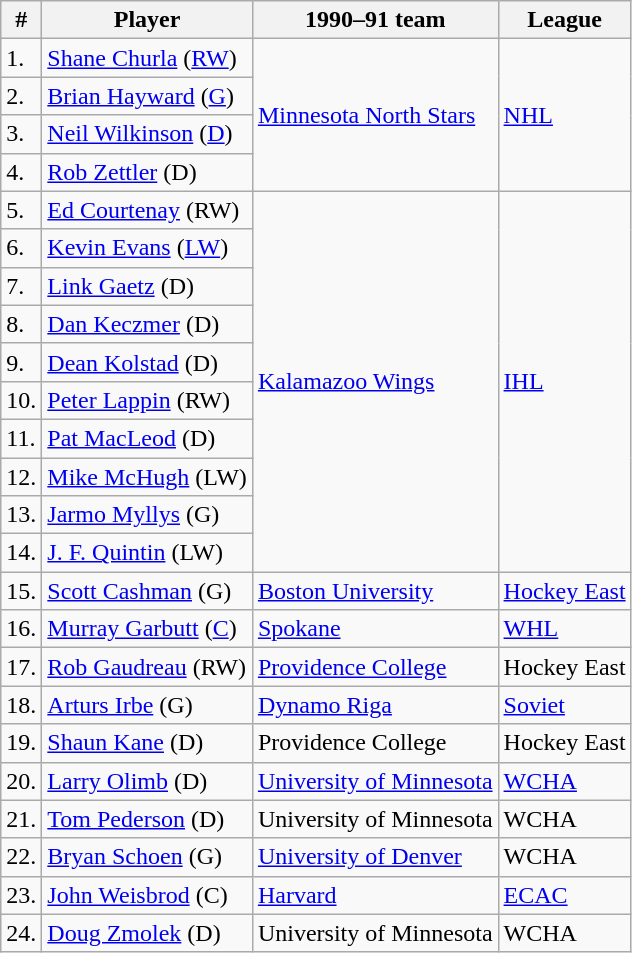<table class="wikitable">
<tr>
<th bgcolor="#DDDDFF">#</th>
<th bgcolor="#DDDDFF">Player</th>
<th bgcolor="#DDDDFF">1990–91 team</th>
<th bgcolor="#DDDDFF">League</th>
</tr>
<tr>
<td>1.</td>
<td><a href='#'>Shane Churla</a> (<a href='#'>RW</a>)</td>
<td rowspan="4"><a href='#'>Minnesota North Stars</a></td>
<td rowspan="4"><a href='#'>NHL</a></td>
</tr>
<tr>
<td>2.</td>
<td><a href='#'>Brian Hayward</a> (<a href='#'>G</a>)</td>
</tr>
<tr>
<td>3.</td>
<td><a href='#'>Neil Wilkinson</a> (<a href='#'>D</a>)</td>
</tr>
<tr>
<td>4.</td>
<td><a href='#'>Rob Zettler</a> (D)</td>
</tr>
<tr>
<td>5.</td>
<td><a href='#'>Ed Courtenay</a> (RW)</td>
<td rowspan="10"><a href='#'>Kalamazoo Wings</a></td>
<td rowspan="10"><a href='#'>IHL</a></td>
</tr>
<tr>
<td>6.</td>
<td><a href='#'>Kevin Evans</a> (<a href='#'>LW</a>)</td>
</tr>
<tr>
<td>7.</td>
<td><a href='#'>Link Gaetz</a> (D)</td>
</tr>
<tr>
<td>8.</td>
<td><a href='#'>Dan Keczmer</a> (D)</td>
</tr>
<tr>
<td>9.</td>
<td><a href='#'>Dean Kolstad</a> (D)</td>
</tr>
<tr>
<td>10.</td>
<td><a href='#'>Peter Lappin</a> (RW)</td>
</tr>
<tr>
<td>11.</td>
<td><a href='#'>Pat MacLeod</a> (D)</td>
</tr>
<tr>
<td>12.</td>
<td><a href='#'>Mike McHugh</a> (LW)</td>
</tr>
<tr>
<td>13.</td>
<td><a href='#'>Jarmo Myllys</a> (G)</td>
</tr>
<tr>
<td>14.</td>
<td><a href='#'>J. F. Quintin</a> (LW)</td>
</tr>
<tr>
<td>15.</td>
<td><a href='#'>Scott Cashman</a> (G)</td>
<td><a href='#'>Boston University</a></td>
<td><a href='#'>Hockey East</a></td>
</tr>
<tr>
<td>16.</td>
<td><a href='#'>Murray Garbutt</a> (<a href='#'>C</a>)</td>
<td><a href='#'>Spokane</a></td>
<td><a href='#'>WHL</a></td>
</tr>
<tr>
<td>17.</td>
<td><a href='#'>Rob Gaudreau</a> (RW)</td>
<td><a href='#'>Providence College</a></td>
<td>Hockey East</td>
</tr>
<tr>
<td>18.</td>
<td><a href='#'>Arturs Irbe</a> (G)</td>
<td><a href='#'>Dynamo Riga</a></td>
<td><a href='#'>Soviet</a></td>
</tr>
<tr>
<td>19.</td>
<td><a href='#'>Shaun Kane</a> (D)</td>
<td>Providence College</td>
<td>Hockey East</td>
</tr>
<tr>
<td>20.</td>
<td><a href='#'>Larry Olimb</a> (D)</td>
<td><a href='#'>University of Minnesota</a></td>
<td><a href='#'>WCHA</a></td>
</tr>
<tr>
<td>21.</td>
<td><a href='#'>Tom Pederson</a> (D)</td>
<td>University of Minnesota</td>
<td>WCHA</td>
</tr>
<tr>
<td>22.</td>
<td><a href='#'>Bryan Schoen</a> (G)</td>
<td><a href='#'>University of Denver</a></td>
<td>WCHA</td>
</tr>
<tr>
<td>23.</td>
<td><a href='#'>John Weisbrod</a> (C)</td>
<td><a href='#'>Harvard</a></td>
<td><a href='#'>ECAC</a></td>
</tr>
<tr>
<td>24.</td>
<td><a href='#'>Doug Zmolek</a> (D)</td>
<td>University of Minnesota</td>
<td>WCHA</td>
</tr>
</table>
